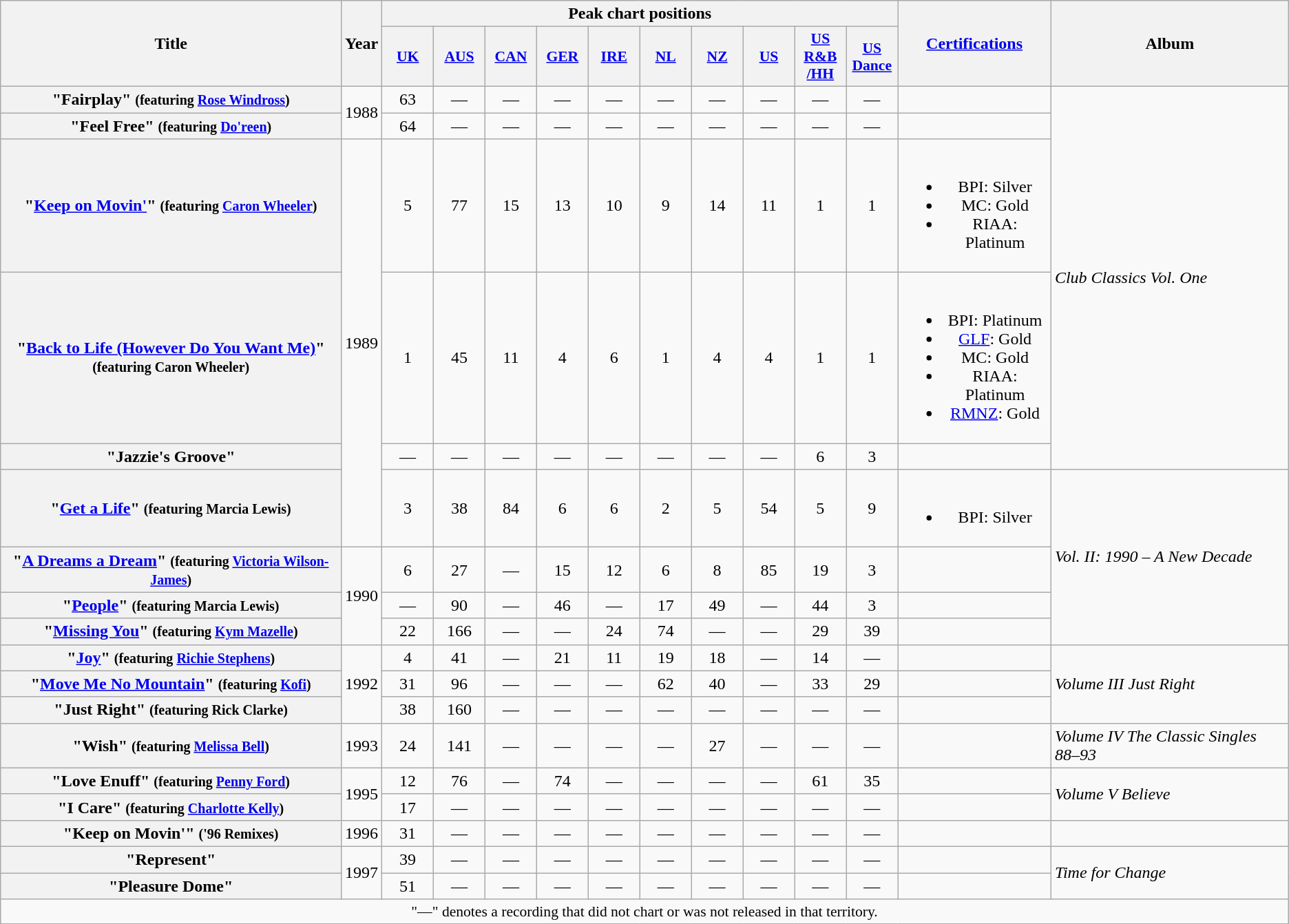<table class="wikitable plainrowheaders" style="text-align:center;">
<tr>
<th scope="col" rowspan="2">Title</th>
<th scope="col" rowspan="2">Year</th>
<th colspan="10">Peak chart positions</th>
<th scope="col" rowspan="2"><a href='#'>Certifications</a></th>
<th scope="col" rowspan="2">Album</th>
</tr>
<tr>
<th scope="col" style="width:3em; font-size:90%"><a href='#'>UK</a><br></th>
<th scope="col" style="width:3em; font-size:90%"><a href='#'>AUS</a><br></th>
<th scope="col" style="width:3em; font-size:90%"><a href='#'>CAN</a><br></th>
<th scope="col" style="width:3em; font-size:90%"><a href='#'>GER</a><br></th>
<th scope="col" style="width:3em; font-size:90%"><a href='#'>IRE</a><br></th>
<th scope="col" style="width:3em; font-size:90%"><a href='#'>NL</a><br></th>
<th scope="col" style="width:3em; font-size:90%"><a href='#'>NZ</a><br></th>
<th scope="col" style="width:3em; font-size:90%"><a href='#'>US</a><br></th>
<th scope="col" style="width:3em; font-size:90%"><a href='#'>US<br>R&B<br>/HH</a><br></th>
<th scope="col" style="width:3em; font-size:90%"><a href='#'>US<br>Dance</a><br></th>
</tr>
<tr>
<th scope="row">"Fairplay" <small>(featuring <a href='#'>Rose Windross</a>)</small></th>
<td rowspan="2">1988</td>
<td>63</td>
<td>—</td>
<td>—</td>
<td>—</td>
<td>—</td>
<td>—</td>
<td>—</td>
<td>—</td>
<td>—</td>
<td>—</td>
<td></td>
<td align="left" rowspan="5"><em>Club Classics Vol. One</em></td>
</tr>
<tr>
<th scope="row">"Feel Free" <small>(featuring <a href='#'>Do'reen</a>)</small></th>
<td>64</td>
<td>—</td>
<td>—</td>
<td>—</td>
<td>—</td>
<td>—</td>
<td>—</td>
<td>—</td>
<td>—</td>
<td>—</td>
<td></td>
</tr>
<tr>
<th scope="row">"<a href='#'>Keep on Movin'</a>" <small>(featuring <a href='#'>Caron Wheeler</a>)</small></th>
<td rowspan="4">1989</td>
<td>5</td>
<td>77</td>
<td>15</td>
<td>13</td>
<td>10</td>
<td>9</td>
<td>14</td>
<td>11</td>
<td>1</td>
<td>1</td>
<td><br><ul><li>BPI: Silver</li><li>MC: Gold</li><li>RIAA: Platinum</li></ul></td>
</tr>
<tr>
<th scope="row">"<a href='#'>Back to Life (However Do You Want Me)</a>"<br><small>(featuring Caron Wheeler)</small></th>
<td>1</td>
<td>45</td>
<td>11</td>
<td>4</td>
<td>6</td>
<td>1</td>
<td>4</td>
<td>4</td>
<td>1</td>
<td>1</td>
<td><br><ul><li>BPI: Platinum</li><li><a href='#'>GLF</a>: Gold</li><li>MC: Gold</li><li>RIAA: Platinum</li><li><a href='#'>RMNZ</a>: Gold</li></ul></td>
</tr>
<tr>
<th scope="row">"Jazzie's Groove"</th>
<td>—</td>
<td>—</td>
<td>—</td>
<td>—</td>
<td>—</td>
<td>—</td>
<td>—</td>
<td>—</td>
<td>6</td>
<td>3</td>
<td></td>
</tr>
<tr>
<th scope="row">"<a href='#'>Get a Life</a>" <small>(featuring Marcia Lewis)</small></th>
<td>3</td>
<td>38</td>
<td>84</td>
<td>6</td>
<td>6</td>
<td>2</td>
<td>5</td>
<td>54</td>
<td>5</td>
<td>9</td>
<td><br><ul><li>BPI: Silver</li></ul></td>
<td align="left" rowspan="4"><em>Vol. II: 1990 – A New Decade</em></td>
</tr>
<tr>
<th scope="row">"<a href='#'>A Dreams a Dream</a>" <small>(featuring <a href='#'>Victoria Wilson-James</a>)</small></th>
<td rowspan="3">1990</td>
<td>6</td>
<td>27</td>
<td>—</td>
<td>15</td>
<td>12</td>
<td>6</td>
<td>8</td>
<td>85</td>
<td>19</td>
<td>3</td>
<td></td>
</tr>
<tr>
<th scope="row">"<a href='#'>People</a>" <small>(featuring Marcia Lewis)</small></th>
<td>—</td>
<td>90</td>
<td>—</td>
<td>46</td>
<td>—</td>
<td>17</td>
<td>49</td>
<td>—</td>
<td>44</td>
<td>3</td>
<td></td>
</tr>
<tr>
<th scope="row">"<a href='#'>Missing You</a>" <small>(featuring <a href='#'>Kym Mazelle</a>)</small></th>
<td>22</td>
<td>166</td>
<td>—</td>
<td>—</td>
<td>24</td>
<td>74</td>
<td>—</td>
<td>—</td>
<td>29</td>
<td>39</td>
<td align="left"></td>
</tr>
<tr>
<th scope="row">"<a href='#'>Joy</a>" <small>(featuring <a href='#'>Richie Stephens</a>)</small></th>
<td rowspan="3">1992</td>
<td>4</td>
<td>41</td>
<td>—</td>
<td>21</td>
<td>11</td>
<td>19</td>
<td>18</td>
<td>—</td>
<td>14</td>
<td>—</td>
<td></td>
<td align="left" rowspan="3"><em>Volume III Just Right</em></td>
</tr>
<tr>
<th scope="row">"<a href='#'>Move Me No Mountain</a>" <small>(featuring <a href='#'>Kofi</a>)</small></th>
<td>31</td>
<td>96</td>
<td>—</td>
<td>—</td>
<td>—</td>
<td>62</td>
<td>40</td>
<td>—</td>
<td>33</td>
<td>29</td>
<td></td>
</tr>
<tr>
<th scope="row">"Just Right" <small>(featuring Rick Clarke)</small></th>
<td>38</td>
<td>160</td>
<td>—</td>
<td>—</td>
<td>—</td>
<td>—</td>
<td>—</td>
<td>—</td>
<td>—</td>
<td>—</td>
<td align="left"></td>
</tr>
<tr>
<th scope="row">"Wish" <small>(featuring <a href='#'>Melissa Bell</a>)</small></th>
<td>1993</td>
<td>24</td>
<td>141</td>
<td>—</td>
<td>—</td>
<td>—</td>
<td>—</td>
<td>27</td>
<td>—</td>
<td>—</td>
<td>—</td>
<td></td>
<td align="left"><em>Volume IV The Classic Singles 88–93</em></td>
</tr>
<tr>
<th scope="row">"Love Enuff" <small>(featuring <a href='#'>Penny Ford</a>)</small></th>
<td rowspan="2">1995</td>
<td>12</td>
<td>76</td>
<td>—</td>
<td>74</td>
<td>—</td>
<td>—</td>
<td>—</td>
<td>—</td>
<td>61</td>
<td>35</td>
<td></td>
<td align="left" rowspan="2"><em>Volume V Believe</em></td>
</tr>
<tr>
<th scope="row">"I Care" <small>(featuring <a href='#'>Charlotte Kelly</a>)</small></th>
<td>17</td>
<td>—</td>
<td>—</td>
<td>—</td>
<td>—</td>
<td>—</td>
<td>—</td>
<td>—</td>
<td>—</td>
<td>—</td>
<td align="left"></td>
</tr>
<tr>
<th scope="row">"Keep on Movin'" <small>('96 Remixes)</small></th>
<td>1996</td>
<td>31</td>
<td>—</td>
<td>—</td>
<td>—</td>
<td>—</td>
<td>—</td>
<td>—</td>
<td>—</td>
<td>—</td>
<td>—</td>
<td></td>
<td></td>
</tr>
<tr>
<th scope="row">"Represent"</th>
<td rowspan="2">1997</td>
<td>39</td>
<td>—</td>
<td>—</td>
<td>—</td>
<td>—</td>
<td>—</td>
<td>—</td>
<td>—</td>
<td>—</td>
<td>—</td>
<td></td>
<td align="left" rowspan="2"><em>Time for Change</em></td>
</tr>
<tr>
<th scope="row">"Pleasure Dome"</th>
<td>51</td>
<td>—</td>
<td>—</td>
<td>—</td>
<td>—</td>
<td>—</td>
<td>—</td>
<td>—</td>
<td>—</td>
<td>—</td>
<td></td>
</tr>
<tr>
<td colspan="18" style="font-size:90%">"—" denotes a recording that did not chart or was not released in that territory.</td>
</tr>
</table>
